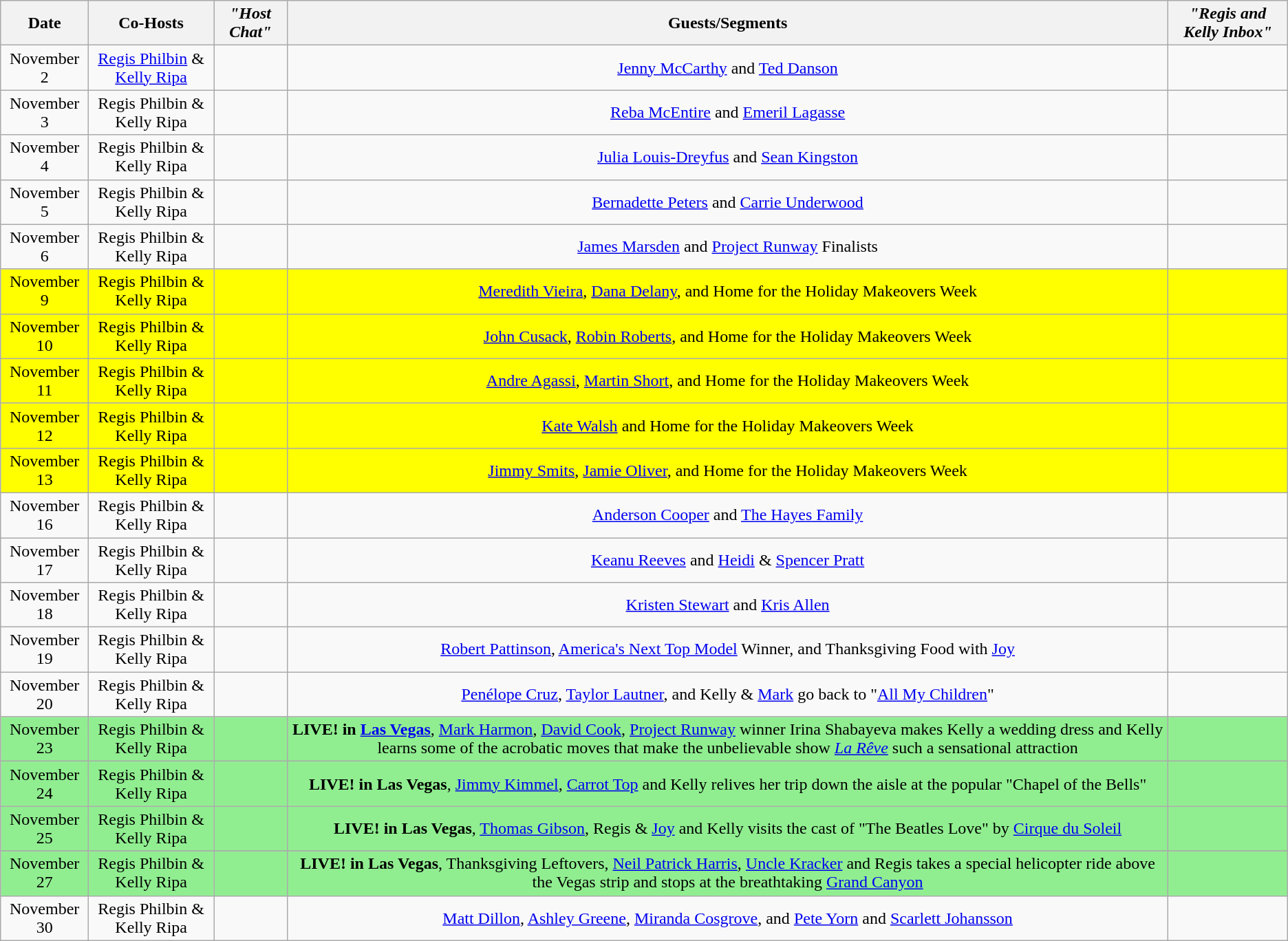<table class="wikitable sortable" border="1" style="text-align:center">
<tr>
<th>Date</th>
<th>Co-Hosts</th>
<th><em>"Host Chat"</em></th>
<th>Guests/Segments</th>
<th><em>"Regis and Kelly Inbox"</em></th>
</tr>
<tr>
<td>November 2</td>
<td><a href='#'>Regis Philbin</a> & <a href='#'>Kelly Ripa</a></td>
<td></td>
<td><a href='#'>Jenny McCarthy</a> and <a href='#'>Ted Danson</a></td>
<td></td>
</tr>
<tr>
<td>November 3</td>
<td>Regis Philbin & Kelly Ripa</td>
<td></td>
<td><a href='#'>Reba McEntire</a> and <a href='#'>Emeril Lagasse</a></td>
<td></td>
</tr>
<tr>
<td>November 4</td>
<td>Regis Philbin & Kelly Ripa</td>
<td></td>
<td><a href='#'>Julia Louis-Dreyfus</a> and <a href='#'>Sean Kingston</a></td>
<td></td>
</tr>
<tr>
<td>November 5</td>
<td>Regis Philbin & Kelly Ripa</td>
<td></td>
<td><a href='#'>Bernadette Peters</a> and <a href='#'>Carrie Underwood</a></td>
<td></td>
</tr>
<tr>
<td>November 6</td>
<td>Regis Philbin & Kelly Ripa</td>
<td></td>
<td><a href='#'>James Marsden</a> and <a href='#'>Project Runway</a> Finalists</td>
<td></td>
</tr>
<tr bgcolor=yellow>
<td>November 9</td>
<td>Regis Philbin & Kelly Ripa</td>
<td></td>
<td><a href='#'>Meredith Vieira</a>, <a href='#'>Dana Delany</a>, and Home for the Holiday Makeovers Week</td>
<td></td>
</tr>
<tr bgcolor=yellow>
<td>November 10</td>
<td>Regis Philbin & Kelly Ripa</td>
<td></td>
<td><a href='#'>John Cusack</a>, <a href='#'>Robin Roberts</a>, and Home for the Holiday Makeovers Week</td>
<td></td>
</tr>
<tr bgcolor=yellow>
<td>November 11</td>
<td>Regis Philbin & Kelly Ripa</td>
<td></td>
<td><a href='#'>Andre Agassi</a>, <a href='#'>Martin Short</a>, and Home for the Holiday Makeovers Week</td>
<td></td>
</tr>
<tr bgcolor=yellow>
<td>November 12</td>
<td>Regis Philbin & Kelly Ripa</td>
<td></td>
<td><a href='#'>Kate Walsh</a> and Home for the Holiday Makeovers Week</td>
<td></td>
</tr>
<tr bgcolor=yellow>
<td>November 13</td>
<td>Regis Philbin & Kelly Ripa</td>
<td></td>
<td><a href='#'>Jimmy Smits</a>, <a href='#'>Jamie Oliver</a>, and Home for the Holiday Makeovers Week</td>
<td></td>
</tr>
<tr>
<td>November 16</td>
<td>Regis Philbin & Kelly Ripa</td>
<td></td>
<td><a href='#'>Anderson Cooper</a> and <a href='#'>The Hayes Family</a></td>
<td></td>
</tr>
<tr>
<td>November 17</td>
<td>Regis Philbin & Kelly Ripa</td>
<td></td>
<td><a href='#'>Keanu Reeves</a> and <a href='#'>Heidi</a> & <a href='#'>Spencer Pratt</a></td>
<td></td>
</tr>
<tr>
<td>November 18</td>
<td>Regis Philbin & Kelly Ripa</td>
<td></td>
<td><a href='#'>Kristen Stewart</a> and <a href='#'>Kris Allen</a></td>
<td></td>
</tr>
<tr>
<td>November 19</td>
<td>Regis Philbin & Kelly Ripa</td>
<td></td>
<td><a href='#'>Robert Pattinson</a>, <a href='#'>America's Next Top Model</a> Winner, and Thanksgiving Food with <a href='#'>Joy</a></td>
<td></td>
</tr>
<tr>
<td>November 20</td>
<td>Regis Philbin & Kelly Ripa</td>
<td></td>
<td><a href='#'>Penélope Cruz</a>, <a href='#'>Taylor Lautner</a>, and Kelly & <a href='#'>Mark</a> go back to "<a href='#'>All My Children</a>"</td>
<td></td>
</tr>
<tr bgcolor=lightgreen>
<td>November 23</td>
<td>Regis Philbin & Kelly Ripa</td>
<td></td>
<td><strong>LIVE! in <a href='#'>Las Vegas</a></strong>, <a href='#'>Mark Harmon</a>, <a href='#'>David Cook</a>, <a href='#'>Project Runway</a> winner Irina Shabayeva makes Kelly a wedding dress and Kelly learns some of the acrobatic moves that make the unbelievable show <em><a href='#'>La Rêve</a></em> such a sensational attraction</td>
<td></td>
</tr>
<tr bgcolor=lightgreen>
<td>November 24</td>
<td>Regis Philbin & Kelly Ripa</td>
<td></td>
<td><strong>LIVE! in Las Vegas</strong>, <a href='#'>Jimmy Kimmel</a>, <a href='#'>Carrot Top</a> and Kelly relives her trip down the aisle at the popular "Chapel of the Bells"</td>
<td></td>
</tr>
<tr bgcolor=lightgreen>
<td>November 25</td>
<td>Regis Philbin & Kelly Ripa</td>
<td></td>
<td><strong>LIVE! in Las Vegas</strong>, <a href='#'>Thomas Gibson</a>, Regis & <a href='#'>Joy</a> and Kelly visits the cast of "The Beatles Love" by <a href='#'>Cirque du Soleil</a></td>
<td></td>
</tr>
<tr>
</tr>
<tr bgcolor=lightgreen>
<td>November 27</td>
<td>Regis Philbin & Kelly Ripa</td>
<td></td>
<td><strong>LIVE! in Las Vegas</strong>, Thanksgiving Leftovers, <a href='#'>Neil Patrick Harris</a>, <a href='#'>Uncle Kracker</a> and Regis takes a special helicopter ride above the Vegas strip and stops at the breathtaking <a href='#'>Grand Canyon</a></td>
<td></td>
</tr>
<tr>
<td>November 30</td>
<td>Regis Philbin & Kelly Ripa</td>
<td></td>
<td><a href='#'>Matt Dillon</a>, <a href='#'>Ashley Greene</a>, <a href='#'>Miranda Cosgrove</a>, and <a href='#'>Pete Yorn</a> and <a href='#'>Scarlett Johansson</a></td>
<td></td>
</tr>
</table>
